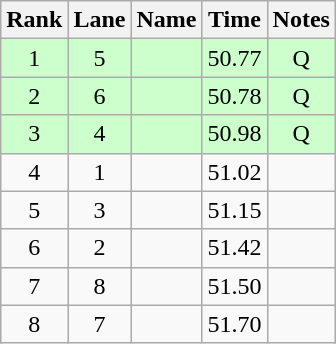<table class="wikitable sortable" style="text-align:center">
<tr>
<th>Rank</th>
<th>Lane</th>
<th>Name</th>
<th>Time</th>
<th>Notes</th>
</tr>
<tr bgcolor=ccffcc>
<td>1</td>
<td>5</td>
<td align=left></td>
<td>50.77</td>
<td>Q</td>
</tr>
<tr bgcolor=ccffcc>
<td>2</td>
<td>6</td>
<td align=left></td>
<td>50.78</td>
<td>Q</td>
</tr>
<tr bgcolor=ccffcc>
<td>3</td>
<td>4</td>
<td align=left></td>
<td>50.98</td>
<td>Q</td>
</tr>
<tr>
<td>4</td>
<td>1</td>
<td align=left></td>
<td>51.02</td>
<td></td>
</tr>
<tr>
<td>5</td>
<td>3</td>
<td align=left></td>
<td>51.15</td>
<td></td>
</tr>
<tr>
<td>6</td>
<td>2</td>
<td align=left></td>
<td>51.42</td>
<td></td>
</tr>
<tr>
<td>7</td>
<td>8</td>
<td align=left></td>
<td>51.50</td>
<td></td>
</tr>
<tr>
<td>8</td>
<td>7</td>
<td align=left></td>
<td>51.70</td>
<td></td>
</tr>
</table>
